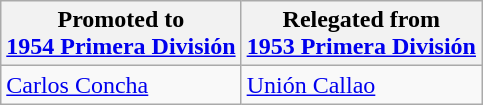<table class="wikitable">
<tr>
<th>Promoted to<br><a href='#'>1954 Primera División</a></th>
<th>Relegated from<br><a href='#'>1953 Primera División</a></th>
</tr>
<tr>
<td> <a href='#'>Carlos Concha</a> </td>
<td> <a href='#'>Unión Callao</a> </td>
</tr>
</table>
